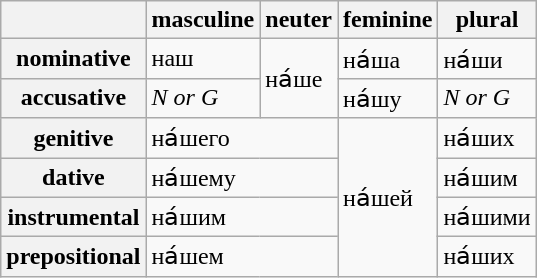<table class="wikitable" style="display: inline-table;">
<tr>
<th></th>
<th>masculine</th>
<th>neuter</th>
<th>feminine</th>
<th>plural</th>
</tr>
<tr>
<th>nominative</th>
<td>наш</td>
<td rowspan="2">на́ше</td>
<td>на́ша</td>
<td>на́ши</td>
</tr>
<tr>
<th>accusative</th>
<td><em>N or G</em></td>
<td>на́шу</td>
<td><em>N or G</em></td>
</tr>
<tr>
<th>genitive</th>
<td colspan="2">на́шего</td>
<td rowspan="4">на́шей</td>
<td>на́ших</td>
</tr>
<tr>
<th>dative</th>
<td colspan="2">на́шему</td>
<td>на́шим</td>
</tr>
<tr>
<th>instrumental</th>
<td colspan="2">на́шим</td>
<td>на́шими</td>
</tr>
<tr>
<th>prepositional</th>
<td colspan="2">на́шем</td>
<td>на́ших</td>
</tr>
</table>
